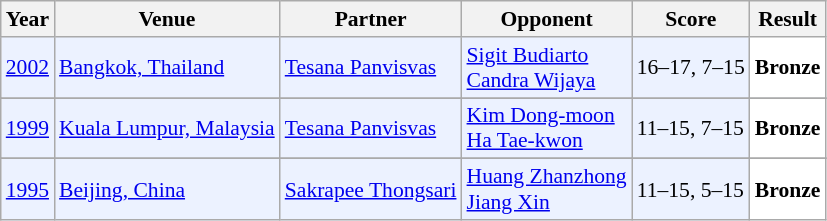<table class="sortable wikitable" style="font-size: 90%;">
<tr>
<th>Year</th>
<th>Venue</th>
<th>Partner</th>
<th>Opponent</th>
<th>Score</th>
<th>Result</th>
</tr>
<tr style="background:#ECF2FF">
<td align="center"><a href='#'>2002</a></td>
<td align="left"><a href='#'>Bangkok, Thailand</a></td>
<td align="left"> <a href='#'>Tesana Panvisvas</a></td>
<td align="left"> <a href='#'>Sigit Budiarto</a> <br>  <a href='#'>Candra Wijaya</a></td>
<td align="left">16–17, 7–15</td>
<td style="text-align:left; background:white"> <strong>Bronze</strong></td>
</tr>
<tr>
</tr>
<tr style="background:#ECF2FF">
<td align="center"><a href='#'>1999</a></td>
<td align="left"><a href='#'>Kuala Lumpur, Malaysia</a></td>
<td align="left"> <a href='#'>Tesana Panvisvas</a></td>
<td align="left"> <a href='#'>Kim Dong-moon</a> <br>  <a href='#'>Ha Tae-kwon</a></td>
<td align="left">11–15, 7–15</td>
<td style="text-align:left; background:white"> <strong>Bronze</strong></td>
</tr>
<tr>
</tr>
<tr style="background:#ECF2FF">
<td align="center"><a href='#'>1995</a></td>
<td align="left"><a href='#'>Beijing, China</a></td>
<td align="left"> <a href='#'>Sakrapee Thongsari</a></td>
<td align="left"> <a href='#'>Huang Zhanzhong</a> <br>  <a href='#'>Jiang Xin</a></td>
<td align="left">11–15, 5–15</td>
<td style="text-align:left; background:white"> <strong>Bronze</strong></td>
</tr>
</table>
